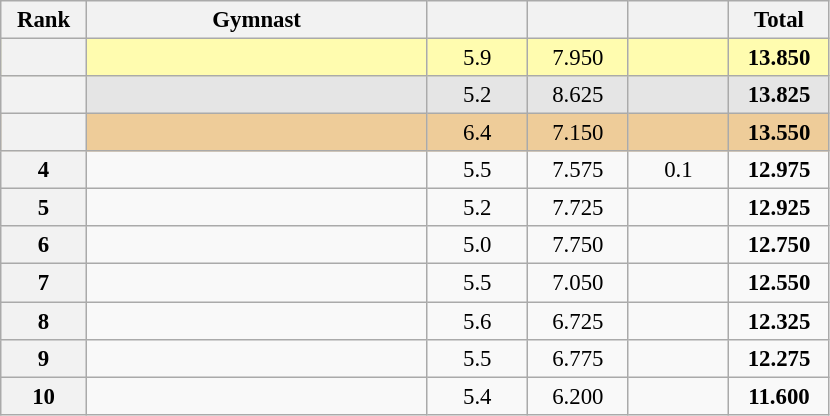<table class="wikitable sortable" style="text-align:center; font-size:95%">
<tr>
<th scope="col" style="width:50px;">Rank</th>
<th scope="col" style="width:220px;">Gymnast</th>
<th scope="col" style="width:60px;"></th>
<th scope="col" style="width:60px;"></th>
<th scope="col" style="width:60px;"></th>
<th scope="col" style="width:60px;">Total</th>
</tr>
<tr style="background:#fffcaf;">
<th scope=row style="text-align:center"></th>
<td style="text-align:left;"></td>
<td>5.9</td>
<td>7.950</td>
<td></td>
<td><strong>13.850</strong></td>
</tr>
<tr style="background:#e5e5e5;">
<th scope=row style="text-align:center"></th>
<td style="text-align:left;"></td>
<td>5.2</td>
<td>8.625</td>
<td></td>
<td><strong>13.825</strong></td>
</tr>
<tr style="background:#ec9;">
<th scope=row style="text-align:center"></th>
<td style="text-align:left;"></td>
<td>6.4</td>
<td>7.150</td>
<td></td>
<td><strong>13.550</strong></td>
</tr>
<tr>
<th scope=row style="text-align:center">4</th>
<td style="text-align:left;"></td>
<td>5.5</td>
<td>7.575</td>
<td>0.1</td>
<td><strong>12.975</strong></td>
</tr>
<tr>
<th scope=row style="text-align:center">5</th>
<td style="text-align:left;"></td>
<td>5.2</td>
<td>7.725</td>
<td></td>
<td><strong>12.925</strong></td>
</tr>
<tr>
<th scope=row style="text-align:center">6</th>
<td style="text-align:left;"></td>
<td>5.0</td>
<td>7.750</td>
<td></td>
<td><strong>12.750</strong></td>
</tr>
<tr>
<th scope=row style="text-align:center">7</th>
<td style="text-align:left;"></td>
<td>5.5</td>
<td>7.050</td>
<td></td>
<td><strong>12.550</strong></td>
</tr>
<tr>
<th scope=row style="text-align:center">8</th>
<td style="text-align:left;"></td>
<td>5.6</td>
<td>6.725</td>
<td></td>
<td><strong>12.325</strong></td>
</tr>
<tr>
<th scope=row style="text-align:center">9</th>
<td style="text-align:left;"></td>
<td>5.5</td>
<td>6.775</td>
<td></td>
<td><strong>12.275</strong></td>
</tr>
<tr>
<th scope=row style="text-align:center">10</th>
<td style="text-align:left;"></td>
<td>5.4</td>
<td>6.200</td>
<td></td>
<td><strong>11.600</strong></td>
</tr>
</table>
